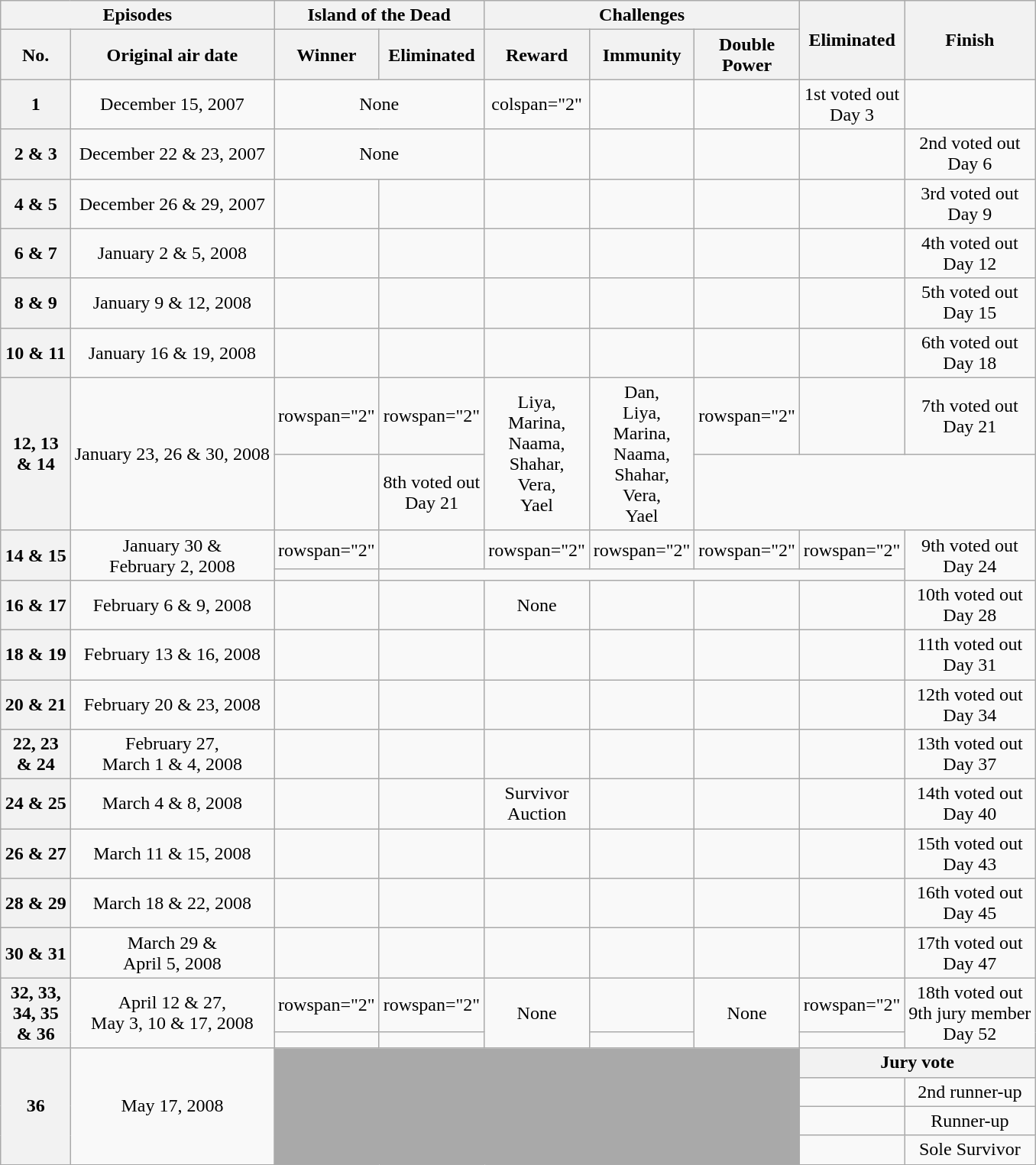<table class="wikitable nowrap" style="margin:auto; text-align:center">
<tr>
<th colspan=2>Episodes</th>
<th colspan="2">Island of the Dead</th>
<th colspan="3">Challenges</th>
<th rowspan="2">Eliminated</th>
<th rowspan="2">Finish</th>
</tr>
<tr>
<th>No.</th>
<th>Original air date</th>
<th>Winner</th>
<th>Eliminated</th>
<th>Reward</th>
<th>Immunity</th>
<th>Double<br>Power</th>
</tr>
<tr>
<th>1</th>
<td>December 15, 2007</td>
<td colspan="2">None</td>
<td>colspan="2" </td>
<td></td>
<td></td>
<td>1st voted out<br>Day 3</td>
</tr>
<tr>
<th>2 & 3</th>
<td>December 22 & 23, 2007</td>
<td colspan="2">None</td>
<td></td>
<td></td>
<td></td>
<td></td>
<td>2nd voted out<br>Day 6</td>
</tr>
<tr>
<th>4 & 5</th>
<td>December 26 & 29, 2007</td>
<td></td>
<td></td>
<td></td>
<td></td>
<td></td>
<td></td>
<td>3rd voted out<br>Day 9</td>
</tr>
<tr>
<th>6 & 7</th>
<td>January 2 & 5, 2008</td>
<td></td>
<td></td>
<td></td>
<td></td>
<td></td>
<td></td>
<td>4th voted out<br>Day 12</td>
</tr>
<tr>
<th>8 & 9</th>
<td>January 9 & 12, 2008</td>
<td></td>
<td></td>
<td></td>
<td></td>
<td></td>
<td></td>
<td>5th voted out<br>Day 15</td>
</tr>
<tr>
<th>10 & 11</th>
<td>January 16 & 19, 2008</td>
<td></td>
<td></td>
<td></td>
<td></td>
<td></td>
<td></td>
<td>6th voted out<br>Day 18</td>
</tr>
<tr>
<th rowspan="2">12, 13 <br>& 14</th>
<td rowspan="2">January 23, 26 & 30, 2008</td>
<td>rowspan="2" </td>
<td>rowspan="2" </td>
<td rowspan="2"><span>Liya</span>,<br><span>Marina</span>,<br><span>Naama</span>,<br><span>Shahar</span>,<br><span>Vera</span>,<br><span>Yael</span></td>
<td rowspan="2"><span>Dan</span>,<br><span>Liya</span>,<br><span>Marina</span>,<br><span>Naama</span>,<br><span>Shahar</span>,<br><span>Vera</span>,<br><span>Yael</span></td>
<td>rowspan="2" </td>
<td></td>
<td>7th voted out<br>Day 21</td>
</tr>
<tr>
<td></td>
<td>8th voted out<br>Day 21</td>
</tr>
<tr>
<th rowspan="2">14 & 15</th>
<td rowspan="2">January 30 & <br>February 2, 2008</td>
<td>rowspan="2" </td>
<td></td>
<td>rowspan="2" </td>
<td>rowspan="2" </td>
<td>rowspan="2" </td>
<td>rowspan="2" </td>
<td rowspan="2">9th voted out<br>Day 24</td>
</tr>
<tr>
<td></td>
</tr>
<tr>
<th>16 & 17</th>
<td>February 6 & 9, 2008</td>
<td></td>
<td></td>
<td>None</td>
<td></td>
<td></td>
<td></td>
<td>10th voted out<br>Day 28</td>
</tr>
<tr>
<th>18 & 19</th>
<td>February 13 & 16, 2008</td>
<td></td>
<td></td>
<td></td>
<td></td>
<td></td>
<td></td>
<td>11th voted out<br>Day 31</td>
</tr>
<tr>
<th>20 & 21</th>
<td>February 20 & 23, 2008</td>
<td></td>
<td></td>
<td></td>
<td></td>
<td></td>
<td></td>
<td>12th voted out<br>Day 34</td>
</tr>
<tr>
<th>22, 23 <br>& 24</th>
<td>February 27, <br>March 1 & 4, 2008</td>
<td></td>
<td></td>
<td></td>
<td></td>
<td></td>
<td></td>
<td>13th voted out<br>Day 37</td>
</tr>
<tr>
<th>24 & 25</th>
<td>March 4 & 8, 2008</td>
<td></td>
<td></td>
<td>Survivor<br>Auction</td>
<td></td>
<td></td>
<td></td>
<td>14th voted out<br>Day 40</td>
</tr>
<tr>
<th>26 & 27</th>
<td>March 11 & 15, 2008</td>
<td></td>
<td></td>
<td></td>
<td></td>
<td></td>
<td></td>
<td>15th voted out<br>Day 43</td>
</tr>
<tr>
<th>28 & 29</th>
<td>March 18 & 22, 2008</td>
<td></td>
<td></td>
<td></td>
<td></td>
<td></td>
<td></td>
<td>16th voted out<br>Day 45</td>
</tr>
<tr>
<th>30 & 31</th>
<td>March 29 & <br>April 5, 2008</td>
<td></td>
<td></td>
<td></td>
<td></td>
<td></td>
<td></td>
<td>17th voted out<br>Day 47</td>
</tr>
<tr>
<th rowspan="2">32, 33, <br> 34, 35 <br>& 36</th>
<td rowspan="2">April 12 & 27,<br>May 3, 10 & 17, 2008</td>
<td>rowspan="2" </td>
<td>rowspan="2" </td>
<td rowspan="2" align="center">None</td>
<td></td>
<td rowspan="2" align="center">None</td>
<td>rowspan="2" </td>
<td rowspan="2">18th voted out<br>9th jury member<br>Day 52</td>
</tr>
<tr>
<td></td>
</tr>
<tr>
<th rowspan="4">36</th>
<td rowspan="4">May 17, 2008</td>
<td colspan="5"  rowspan="4" bgcolor=darkgray></td>
<th colspan="2">Jury vote</th>
</tr>
<tr>
<td></td>
<td align="center">2nd runner-up</td>
</tr>
<tr>
<td></td>
<td align="center">Runner-up</td>
</tr>
<tr>
<td></td>
<td align="center">Sole Survivor</td>
</tr>
</table>
